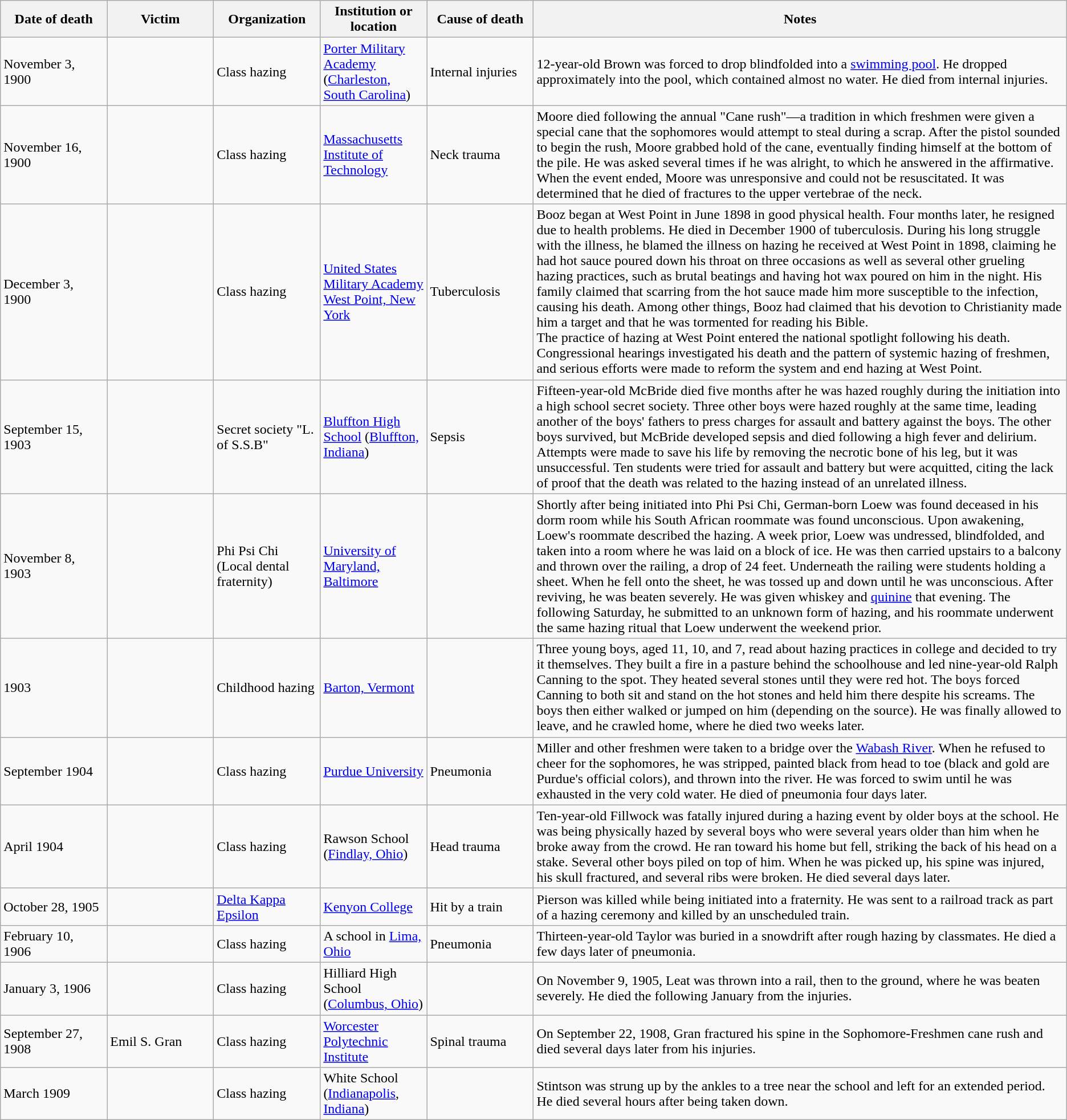<table class="wikitable sortable">
<tr>
<th width= 10%>Date of death</th>
<th width= 10%>Victim</th>
<th width= 10%>Organization</th>
<th width= 10%>Institution or location</th>
<th width= 10%>Cause of death</th>
<th width= 50%>Notes</th>
</tr>
<tr>
<td>November 3, 1900</td>
<td></td>
<td>Class hazing</td>
<td><a href='#'>Porter Military Academy</a><br>(<a href='#'>Charleston, South Carolina</a>)</td>
<td>Internal injuries</td>
<td>12-year-old Brown was forced to drop blindfolded into a <a href='#'>swimming pool</a>. He dropped approximately  into the pool, which contained almost no water. He died from internal injuries.</td>
</tr>
<tr>
<td>November 16, 1900</td>
<td></td>
<td>Class hazing</td>
<td><a href='#'>Massachusetts Institute of Technology</a></td>
<td>Neck trauma</td>
<td>Moore died following the annual "Cane rush"—a tradition in which freshmen were given a special cane that the sophomores would attempt to steal during a scrap. After the pistol sounded to begin the rush, Moore grabbed hold of the cane, eventually finding himself at the bottom of the pile. He was asked several times if he was alright, to which he answered in the affirmative. When the event ended, Moore was unresponsive and could not be resuscitated. It was determined that he died of fractures to the upper vertebrae of the neck.</td>
</tr>
<tr>
<td>December 3, 1900</td>
<td></td>
<td>Class hazing</td>
<td><a href='#'>United States Military Academy</a><br><a href='#'>West Point, New York</a></td>
<td>Tuberculosis</td>
<td>Booz began at West Point in June 1898 in good physical health. Four months later, he resigned due to health problems. He died in December 1900 of tuberculosis. During his long struggle with the illness, he blamed the illness on hazing he received at West Point in 1898, claiming he had hot sauce poured down his throat on three occasions as well as several other grueling hazing practices, such as brutal beatings and having hot wax poured on him in the night. His family claimed that scarring from the hot sauce made him more susceptible to the infection, causing his death. Among other things, Booz had claimed that his devotion to Christianity made him a target and that he was tormented for reading his Bible.<br>The practice of hazing at West Point entered the national spotlight following his death. Congressional hearings investigated his death and the pattern of systemic hazing of freshmen, and serious efforts were made to reform the system and end hazing at West Point.</td>
</tr>
<tr>
<td>September 15, 1903</td>
<td></td>
<td>Secret society "L. of S.S.B"</td>
<td><a href='#'>Bluffton High School</a> (<a href='#'>Bluffton, Indiana</a>)</td>
<td>Sepsis</td>
<td>Fifteen-year-old McBride died five months after he was hazed roughly during the initiation into a high school secret society. Three other boys were hazed roughly at the same time, leading another of the boys' fathers to press charges for assault and battery against the boys. The other boys survived, but McBride developed sepsis and died following a high fever and delirium. Attempts were made to save his life by removing the necrotic bone of his leg, but it was unsuccessful. Ten students were tried for assault and battery but were acquitted, citing the lack of proof that the death was related to the hazing instead of an unrelated illness.</td>
</tr>
<tr>
<td>November 8, 1903</td>
<td></td>
<td>Phi Psi Chi (Local dental fraternity)</td>
<td><a href='#'>University of Maryland, Baltimore</a></td>
<td></td>
<td>Shortly after being initiated into Phi Psi Chi, German-born Loew was found deceased in his dorm room while his South African roommate was found unconscious. Upon awakening, Loew's roommate described the hazing. A week prior, Loew was undressed, blindfolded, and taken into a room where he was laid on a block of ice. He was then carried upstairs to a balcony and thrown over the railing, a drop of 24 feet. Underneath the railing were students holding a sheet. When he fell onto the sheet, he was tossed up and down until he was unconscious. After reviving, he was beaten severely. He was given whiskey and <a href='#'>quinine</a> that evening. The following Saturday, he submitted to an unknown form of hazing, and his roommate underwent the same hazing ritual that Loew underwent the weekend prior.</td>
</tr>
<tr>
<td>1903</td>
<td></td>
<td>Childhood hazing</td>
<td><a href='#'>Barton, Vermont</a></td>
<td></td>
<td>Three young boys, aged 11, 10, and 7, read about hazing practices in college and decided to try it themselves. They built a fire in a pasture behind the schoolhouse and led nine-year-old Ralph Canning to the spot. They heated several stones until they were red hot. The boys forced Canning to both sit and stand on the hot stones and held him there despite his screams. The boys then either walked or jumped on him (depending on the source). He was finally allowed to leave, and he crawled home, where he died two weeks later.</td>
</tr>
<tr>
<td>September 1904</td>
<td></td>
<td>Class hazing</td>
<td><a href='#'>Purdue University</a></td>
<td>Pneumonia</td>
<td>Miller and other freshmen were taken to a bridge over the <a href='#'>Wabash River</a>. When he refused to cheer for the sophomores, he was stripped, painted black from head to toe (black and gold are Purdue's official colors), and thrown into the river. He was forced to swim until he was exhausted in the very cold water. He died of pneumonia four days later.</td>
</tr>
<tr>
<td>April 1904</td>
<td></td>
<td>Class hazing</td>
<td>Rawson School<br>(<a href='#'>Findlay, Ohio</a>)</td>
<td>Head trauma</td>
<td>Ten-year-old Fillwock was fatally injured during a hazing event by older boys at the school. He was being physically hazed by several boys who were several years older than him when he broke away from the crowd. He ran toward his home but fell, striking the back of his head on a stake. Several other boys piled on top of him. When he was picked up, his spine was injured, his skull fractured, and several ribs were broken. He died several days later.</td>
</tr>
<tr>
<td>October 28, 1905</td>
<td></td>
<td><a href='#'>Delta Kappa Epsilon</a></td>
<td><a href='#'>Kenyon College</a></td>
<td>Hit by a train</td>
<td>Pierson was killed while being initiated into a fraternity. He was sent to a railroad track as part of a hazing ceremony and killed by an unscheduled train.</td>
</tr>
<tr>
<td>February 10, 1906</td>
<td></td>
<td>Class hazing</td>
<td>A school in <a href='#'>Lima, Ohio</a></td>
<td>Pneumonia</td>
<td>Thirteen-year-old Taylor was buried in a snowdrift after rough hazing by classmates. He died a few days later of pneumonia.</td>
</tr>
<tr>
<td>January 3, 1906</td>
<td></td>
<td>Class hazing</td>
<td>Hilliard High School<br>(<a href='#'>Columbus, Ohio</a>)</td>
<td></td>
<td>On November 9, 1905, Leat was thrown into a rail, then to the ground, where he was beaten severely. He died the following January from the injuries.</td>
</tr>
<tr>
<td>September 27, 1908</td>
<td>Emil S. Gran</td>
<td>Class hazing</td>
<td><a href='#'>Worcester Polytechnic Institute</a></td>
<td>Spinal trauma</td>
<td>On September 22, 1908, Gran fractured his spine in the Sophomore-Freshmen cane rush and died several days later from his injuries.</td>
</tr>
<tr>
<td>March 1909</td>
<td></td>
<td>Class hazing</td>
<td>White School<br>(<a href='#'>Indianapolis</a>, <a href='#'>Indiana</a>)</td>
<td></td>
<td>Stintson was strung up by the ankles to a tree near the school and left for an extended period. He died several hours after being taken down.</td>
</tr>
</table>
